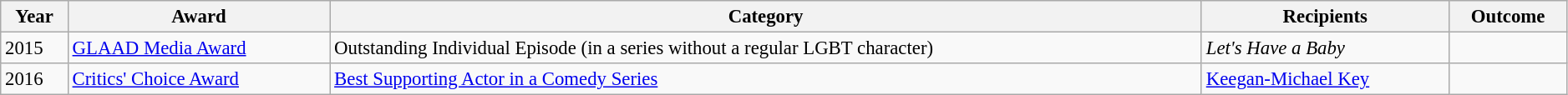<table class="wikitable sortable"  style="font-size:95%; width:99%;">
<tr style="text-align:center;">
<th>Year</th>
<th>Award</th>
<th>Category</th>
<th>Recipients</th>
<th>Outcome</th>
</tr>
<tr>
<td>2015</td>
<td><a href='#'>GLAAD Media Award</a></td>
<td>Outstanding Individual Episode (in a series without a regular LGBT character)</td>
<td><em>Let's Have a Baby</em></td>
<td></td>
</tr>
<tr>
<td>2016</td>
<td><a href='#'>Critics' Choice Award</a></td>
<td><a href='#'>Best Supporting Actor in a Comedy Series</a></td>
<td><a href='#'>Keegan-Michael Key</a></td>
<td></td>
</tr>
</table>
